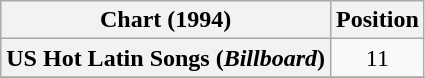<table class="wikitable plainrowheaders " style="text-align:center;">
<tr>
<th scope="col">Chart (1994)</th>
<th scope="col">Position</th>
</tr>
<tr>
<th scope="row">US Hot Latin Songs (<em>Billboard</em>)</th>
<td>11</td>
</tr>
<tr>
</tr>
</table>
